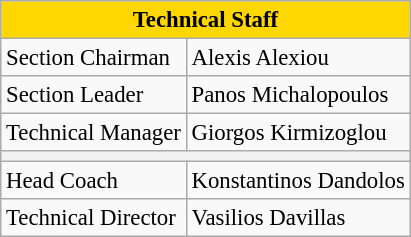<table class=wikitable bgcolor="white" cellpadding="3" cellspacing="0" border="1" style="font-size: 95%; border-collapse: collapse;">
<tr>
<th colspan="2" style="margin:0.7em;color:#000000;text-align:center;background:gold">Technical Staff</th>
</tr>
<tr>
<td align="left">Section Chairman</td>
<td align="left"> Alexis Alexiou</td>
</tr>
<tr>
<td align="left">Section Leader</td>
<td align="left"> Panos Michalopoulos</td>
</tr>
<tr>
<td align="left">Technical Manager</td>
<td align="left"> Giorgos Kirmizoglou</td>
</tr>
<tr>
<th colspan=2 style="text-align: center;"></th>
</tr>
<tr>
<td align="left">Head Coach</td>
<td align="left"> Konstantinos Dandolos</td>
</tr>
<tr>
<td align="left">Technical Director</td>
<td align="left"> Vasilios Davillas</td>
</tr>
</table>
